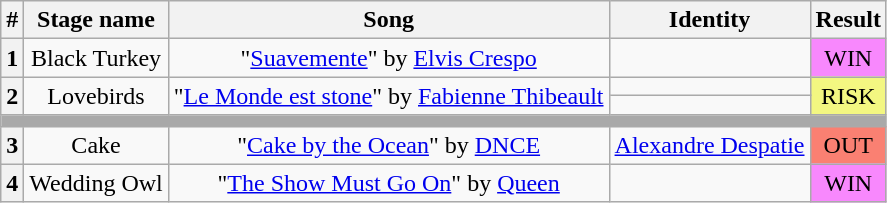<table class="wikitable plainrowheaders" style="text-align: center;">
<tr>
<th>#</th>
<th>Stage name</th>
<th>Song</th>
<th>Identity</th>
<th>Result</th>
</tr>
<tr>
<th>1</th>
<td>Black Turkey</td>
<td>"<a href='#'>Suavemente</a>" by <a href='#'>Elvis Crespo</a></td>
<td></td>
<td bgcolor="F888FD">WIN</td>
</tr>
<tr>
<th rowspan="2">2</th>
<td rowspan="2">Lovebirds</td>
<td rowspan="2">"<a href='#'>Le Monde est stone</a>" by <a href='#'>Fabienne Thibeault</a></td>
<td></td>
<td rowspan="2" bgcolor="F3F781">RISK</td>
</tr>
<tr>
<td></td>
</tr>
<tr>
<th colspan="5" style="background:darkgrey"></th>
</tr>
<tr>
<th>3</th>
<td>Cake</td>
<td>"<a href='#'>Cake by the Ocean</a>" by <a href='#'>DNCE</a></td>
<td><a href='#'>Alexandre Despatie</a></td>
<td bgcolor="salmon">OUT</td>
</tr>
<tr>
<th>4</th>
<td>Wedding Owl</td>
<td>"<a href='#'>The Show Must Go On</a>" by <a href='#'>Queen</a></td>
<td></td>
<td bgcolor="F888FD">WIN</td>
</tr>
</table>
